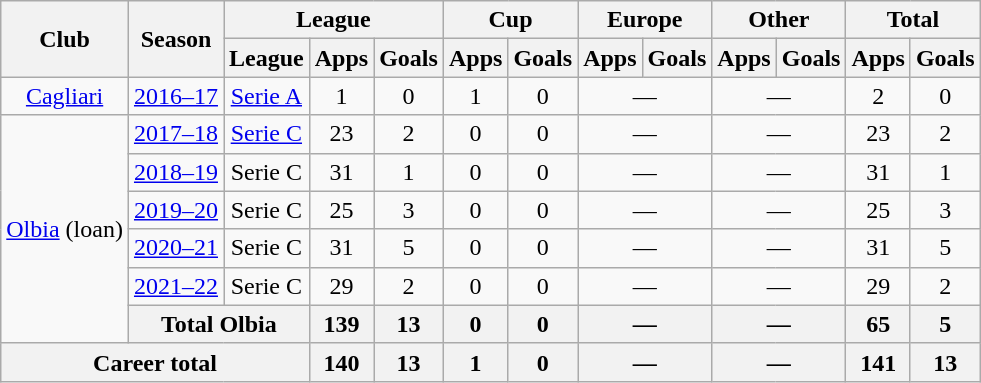<table class="wikitable" style="text-align: center;">
<tr>
<th rowspan="2">Club</th>
<th rowspan="2">Season</th>
<th colspan="3">League</th>
<th colspan="2">Cup</th>
<th colspan="2">Europe</th>
<th colspan="2">Other</th>
<th colspan="2">Total</th>
</tr>
<tr>
<th>League</th>
<th>Apps</th>
<th>Goals</th>
<th>Apps</th>
<th>Goals</th>
<th>Apps</th>
<th>Goals</th>
<th>Apps</th>
<th>Goals</th>
<th>Apps</th>
<th>Goals</th>
</tr>
<tr>
<td><a href='#'>Cagliari</a></td>
<td><a href='#'>2016–17</a></td>
<td><a href='#'>Serie A</a></td>
<td>1</td>
<td>0</td>
<td>1</td>
<td>0</td>
<td colspan="2">—</td>
<td colspan="2">—</td>
<td>2</td>
<td>0</td>
</tr>
<tr>
<td rowspan="6"><a href='#'>Olbia</a> (loan)</td>
<td><a href='#'>2017–18</a></td>
<td><a href='#'>Serie C</a></td>
<td>23</td>
<td>2</td>
<td>0</td>
<td>0</td>
<td colspan="2">—</td>
<td colspan="2">—</td>
<td>23</td>
<td>2</td>
</tr>
<tr>
<td><a href='#'>2018–19</a></td>
<td>Serie C</td>
<td>31</td>
<td>1</td>
<td>0</td>
<td>0</td>
<td colspan="2">—</td>
<td colspan="2">—</td>
<td>31</td>
<td>1</td>
</tr>
<tr>
<td><a href='#'>2019–20</a></td>
<td>Serie C</td>
<td>25</td>
<td>3</td>
<td>0</td>
<td>0</td>
<td colspan="2">—</td>
<td colspan="2">—</td>
<td>25</td>
<td>3</td>
</tr>
<tr>
<td><a href='#'>2020–21</a></td>
<td>Serie C</td>
<td>31</td>
<td>5</td>
<td>0</td>
<td>0</td>
<td colspan="2">—</td>
<td colspan="2">—</td>
<td>31</td>
<td>5</td>
</tr>
<tr>
<td><a href='#'>2021–22</a></td>
<td>Serie C</td>
<td>29</td>
<td>2</td>
<td>0</td>
<td>0</td>
<td colspan="2">—</td>
<td colspan="2">—</td>
<td>29</td>
<td>2</td>
</tr>
<tr>
<th colspan="2">Total Olbia</th>
<th>139</th>
<th>13</th>
<th>0</th>
<th>0</th>
<th colspan="2">—</th>
<th colspan="2">—</th>
<th>65</th>
<th>5</th>
</tr>
<tr>
<th colspan="3">Career total</th>
<th>140</th>
<th>13</th>
<th>1</th>
<th>0</th>
<th colspan="2">—</th>
<th colspan="2">—</th>
<th>141</th>
<th>13</th>
</tr>
</table>
